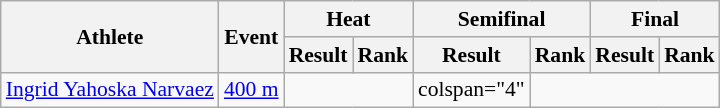<table class="wikitable" style="font-size:90%">
<tr>
<th rowspan="2">Athlete</th>
<th rowspan="2">Event</th>
<th colspan="2">Heat</th>
<th colspan="2">Semifinal</th>
<th colspan="2">Final</th>
</tr>
<tr>
<th>Result</th>
<th>Rank</th>
<th>Result</th>
<th>Rank</th>
<th>Result</th>
<th>Rank</th>
</tr>
<tr style=text-align:center>
<td style=text-align:left><a href='#'>Ingrid Yahoska Narvaez</a></td>
<td style=text-align:left><a href='#'>400 m</a></td>
<td colspan="2"></td>
<td>colspan="4" </td>
</tr>
</table>
